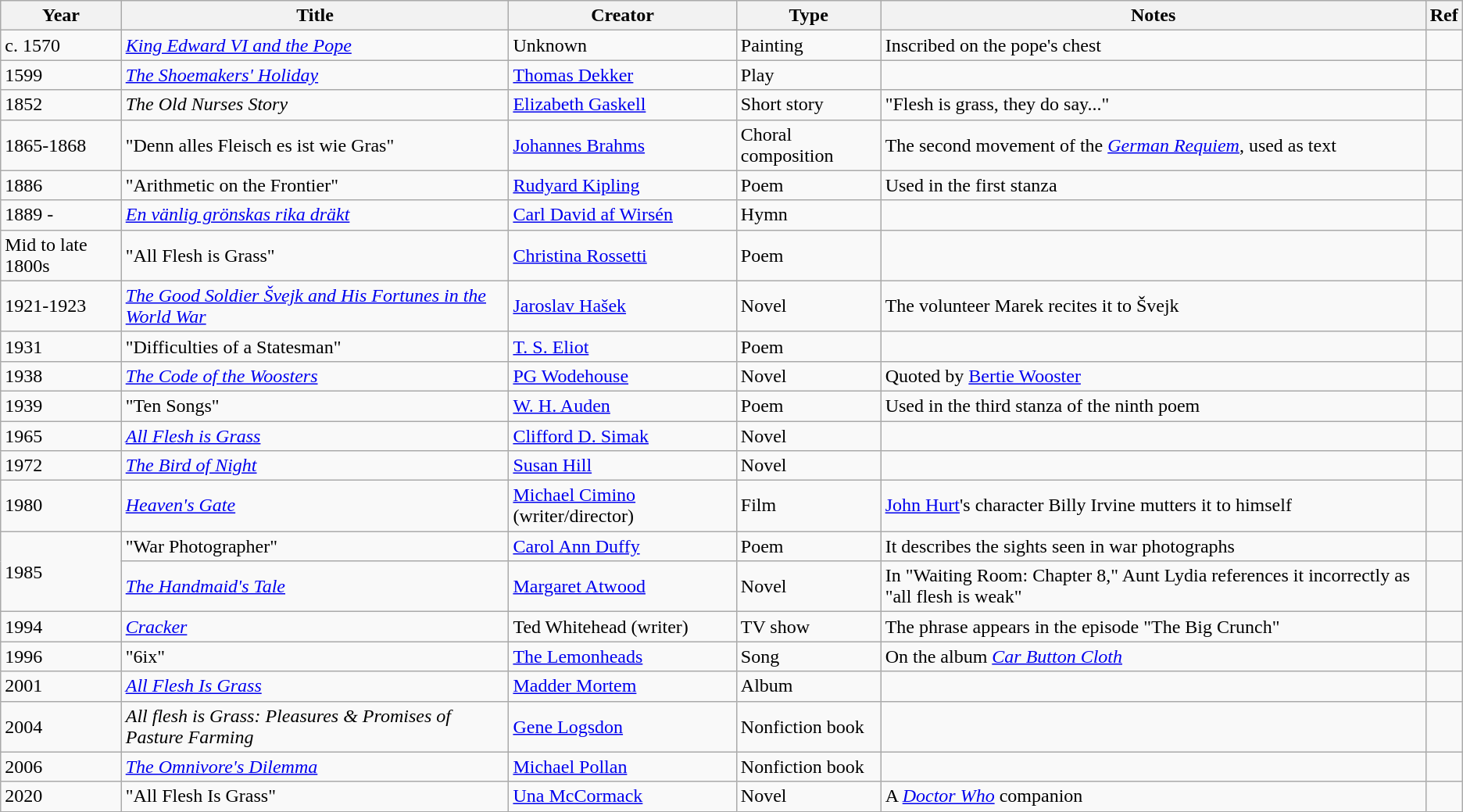<table class="wikitable sortable">
<tr>
<th>Year</th>
<th>Title</th>
<th>Creator</th>
<th>Type</th>
<th class="unsortable">Notes</th>
<th class="unsortable">Ref</th>
</tr>
<tr>
<td>c. 1570</td>
<td><em><a href='#'>King Edward VI and the Pope</a></em></td>
<td>Unknown</td>
<td>Painting</td>
<td>Inscribed on the pope's chest</td>
<td></td>
</tr>
<tr>
<td>1599</td>
<td><em><a href='#'>The Shoemakers' Holiday</a></em></td>
<td><a href='#'>Thomas Dekker</a></td>
<td>Play</td>
<td></td>
<td></td>
</tr>
<tr>
<td>1852</td>
<td><em>The Old Nurses Story</em></td>
<td><a href='#'>Elizabeth Gaskell</a></td>
<td>Short story</td>
<td>"Flesh is grass, they do say..."</td>
<td></td>
</tr>
<tr>
<td>1865-1868</td>
<td>"Denn alles Fleisch es ist wie Gras"</td>
<td><a href='#'>Johannes Brahms</a></td>
<td>Choral composition</td>
<td>The second movement of the <a href='#'><em>German Requiem</em></a>, used as text</td>
<td></td>
</tr>
<tr>
<td>1886</td>
<td>"Arithmetic on the Frontier"</td>
<td><a href='#'>Rudyard Kipling</a></td>
<td>Poem</td>
<td>Used in the first stanza</td>
</tr>
<tr>
<td>1889 -</td>
<td><em><a href='#'>En vänlig grönskas rika dräkt</a></em></td>
<td><a href='#'>Carl David af Wirsén</a></td>
<td>Hymn</td>
<td></td>
<td></td>
</tr>
<tr>
<td>Mid to late 1800s</td>
<td>"All Flesh is Grass"</td>
<td><a href='#'>Christina Rossetti</a></td>
<td>Poem</td>
<td></td>
<td></td>
</tr>
<tr>
<td>1921-1923</td>
<td><a href='#'><em>The Good Soldier Švejk and His Fortunes in the World War</em></a></td>
<td><a href='#'>Jaroslav Hašek</a></td>
<td>Novel</td>
<td>The volunteer Marek recites it to Švejk</td>
<td></td>
</tr>
<tr>
<td>1931</td>
<td>"Difficulties of a Statesman"</td>
<td><a href='#'>T. S. Eliot</a></td>
<td>Poem</td>
<td></td>
<td></td>
</tr>
<tr>
<td>1938</td>
<td><em><a href='#'>The Code of the Woosters</a></em></td>
<td><a href='#'>PG Wodehouse</a></td>
<td>Novel</td>
<td>Quoted by <a href='#'>Bertie Wooster</a></td>
<td></td>
</tr>
<tr>
<td>1939</td>
<td>"Ten Songs"</td>
<td><a href='#'>W. H. Auden</a></td>
<td>Poem</td>
<td>Used in the third stanza of the ninth poem</td>
<td></td>
</tr>
<tr>
<td>1965</td>
<td><a href='#'><em>All Flesh is Grass</em></a></td>
<td><a href='#'>Clifford D. Simak</a></td>
<td>Novel</td>
<td></td>
<td></td>
</tr>
<tr>
<td>1972</td>
<td><em><a href='#'>The Bird of Night</a></em></td>
<td><a href='#'>Susan Hill</a></td>
<td>Novel</td>
<td></td>
<td></td>
</tr>
<tr>
<td>1980</td>
<td><em><a href='#'>Heaven's Gate</a></em></td>
<td><a href='#'>Michael Cimino</a> (writer/director)</td>
<td>Film</td>
<td><a href='#'>John Hurt</a>'s character Billy Irvine mutters it to himself</td>
<td></td>
</tr>
<tr>
<td rowspan="2">1985</td>
<td>"War Photographer"</td>
<td><a href='#'>Carol Ann Duffy</a></td>
<td>Poem</td>
<td>It describes the sights seen in war photographs</td>
<td></td>
</tr>
<tr>
<td><em><a href='#'>The Handmaid's Tale</a></em></td>
<td><a href='#'>Margaret Atwood</a></td>
<td>Novel</td>
<td>In "Waiting Room: Chapter 8," Aunt Lydia references it incorrectly as "all flesh is weak"</td>
<td></td>
</tr>
<tr>
<td>1994</td>
<td><a href='#'><em>Cracker</em></a></td>
<td>Ted Whitehead (writer)</td>
<td>TV show</td>
<td>The phrase appears in the episode "The Big Crunch"</td>
<td></td>
</tr>
<tr>
<td>1996</td>
<td>"6ix"</td>
<td><a href='#'>The Lemonheads</a></td>
<td>Song</td>
<td>On the album <em><a href='#'>Car Button Cloth</a></em></td>
<td></td>
</tr>
<tr>
<td>2001</td>
<td><a href='#'><em>All Flesh Is Grass</em></a></td>
<td><a href='#'>Madder Mortem</a></td>
<td>Album</td>
<td></td>
<td></td>
</tr>
<tr>
<td>2004</td>
<td><em>All flesh is Grass: Pleasures & Promises of Pasture Farming</em></td>
<td><a href='#'>Gene Logsdon</a></td>
<td>Nonfiction book</td>
<td></td>
<td></td>
</tr>
<tr>
<td>2006</td>
<td><em><a href='#'>The Omnivore's Dilemma</a></em></td>
<td><a href='#'>Michael Pollan</a></td>
<td>Nonfiction book</td>
<td></td>
<td></td>
</tr>
<tr>
<td>2020</td>
<td>"All Flesh Is Grass"</td>
<td><a href='#'>Una McCormack</a></td>
<td>Novel</td>
<td>A <em><a href='#'>Doctor Who</a></em> companion</td>
<td></td>
</tr>
</table>
